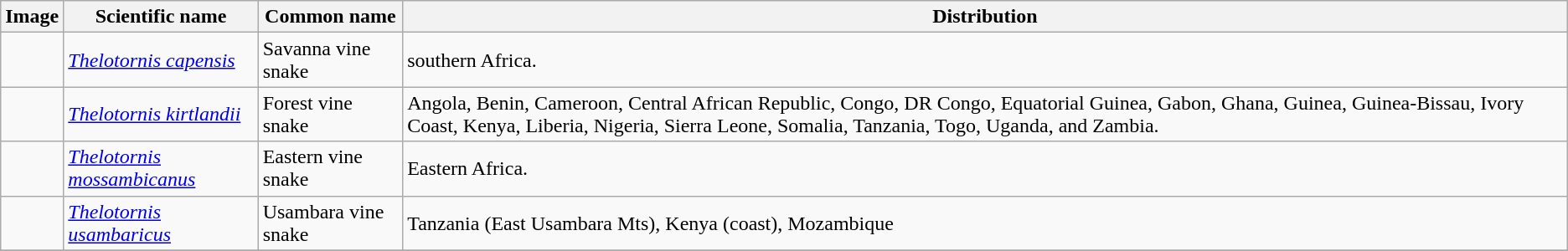<table class="wikitable">
<tr>
<th>Image</th>
<th>Scientific name</th>
<th>Common name</th>
<th>Distribution</th>
</tr>
<tr>
<td></td>
<td><em><a href='#'>Thelotornis capensis</a></em> <br></td>
<td>Savanna vine snake</td>
<td>southern Africa.</td>
</tr>
<tr>
<td></td>
<td><em><a href='#'>Thelotornis kirtlandii</a></em> <br></td>
<td>Forest vine snake</td>
<td>Angola, Benin, Cameroon, Central African Republic, Congo, DR Congo, Equatorial Guinea, Gabon, Ghana, Guinea, Guinea-Bissau, Ivory Coast, Kenya, Liberia, Nigeria, Sierra Leone, Somalia, Tanzania, Togo, Uganda, and Zambia.</td>
</tr>
<tr>
<td></td>
<td><em><a href='#'>Thelotornis mossambicanus</a></em> <br></td>
<td>Eastern vine snake</td>
<td>Eastern Africa.</td>
</tr>
<tr>
<td></td>
<td><em><a href='#'>Thelotornis usambaricus</a></em> <br></td>
<td>Usambara vine snake</td>
<td>Tanzania (East Usambara Mts), Kenya (coast), Mozambique</td>
</tr>
<tr>
</tr>
</table>
